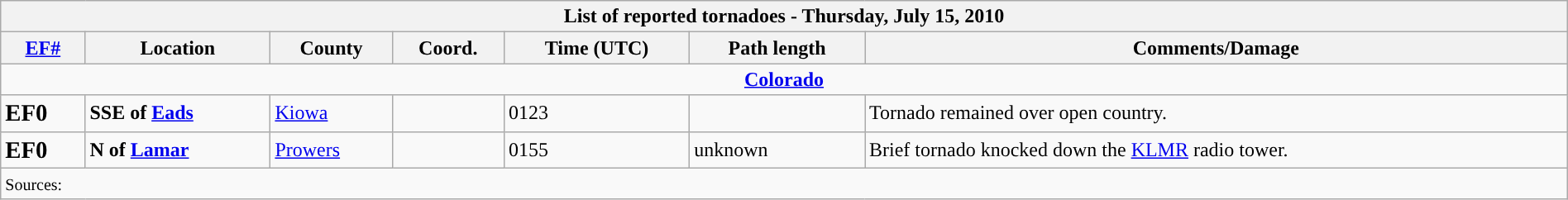<table class="wikitable collapsible" style="width:100%;">
<tr>
<th colspan="7">List of reported tornadoes - Thursday, July 15, 2010</th>
</tr>
<tr>
<th><a href='#'>EF#</a></th>
<th>Location</th>
<th>County</th>
<th>Coord.</th>
<th>Time (UTC)</th>
<th>Path length</th>
<th>Comments/Damage</th>
</tr>
<tr>
<td colspan="7" style="text-align:center;"><strong><a href='#'>Colorado</a></strong></td>
</tr>
<tr>
<td><big><strong>EF0</strong></big></td>
<td><strong>SSE of <a href='#'>Eads</a></strong></td>
<td><a href='#'>Kiowa</a></td>
<td></td>
<td>0123</td>
<td></td>
<td>Tornado remained over open country.</td>
</tr>
<tr>
<td><big><strong>EF0</strong></big></td>
<td><strong>N of <a href='#'>Lamar</a></strong></td>
<td><a href='#'>Prowers</a></td>
<td></td>
<td>0155</td>
<td>unknown</td>
<td>Brief tornado knocked down the <a href='#'>KLMR</a> radio tower.</td>
</tr>
<tr>
<td colspan="7"><small>Sources: </small></td>
</tr>
</table>
